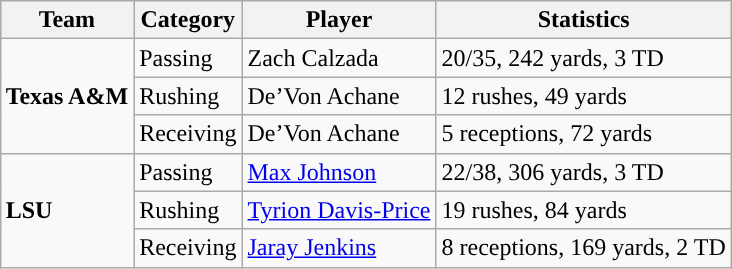<table class="wikitable" style="float: right;">
<tr>
<th>Team</th>
<th>Category</th>
<th>Player</th>
<th>Statistics</th>
</tr>
<tr>
<td rowspan=3><strong>Texas A&M</strong></td>
<td>Passing</td>
<td>Zach Calzada</td>
<td>20/35, 242 yards, 3 TD</td>
</tr>
<tr>
<td>Rushing</td>
<td>De’Von Achane</td>
<td>12 rushes, 49 yards</td>
</tr>
<tr>
<td>Receiving</td>
<td>De’Von Achane</td>
<td>5 receptions, 72 yards</td>
</tr>
<tr>
<td rowspan=3><strong>LSU</strong></td>
<td>Passing</td>
<td><a href='#'>Max Johnson</a></td>
<td>22/38, 306 yards, 3 TD</td>
</tr>
<tr>
<td>Rushing</td>
<td><a href='#'>Tyrion Davis-Price</a></td>
<td>19 rushes, 84 yards</td>
</tr>
<tr>
<td>Receiving</td>
<td><a href='#'>Jaray Jenkins</a></td>
<td>8 receptions, 169 yards, 2 TD</td>
</tr>
</table>
